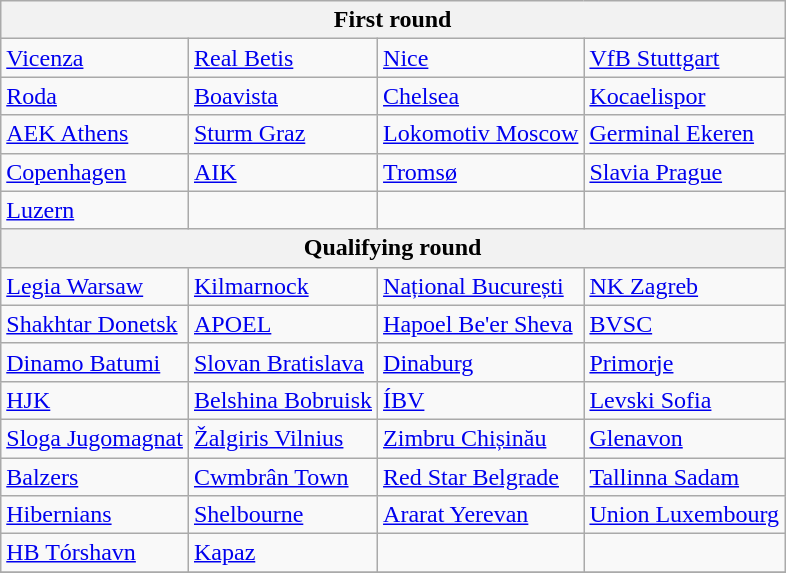<table class="wikitable">
<tr>
<th colspan="4">First round</th>
</tr>
<tr>
<td> <a href='#'>Vicenza</a></td>
<td> <a href='#'>Real Betis</a></td>
<td> <a href='#'>Nice</a></td>
<td> <a href='#'>VfB Stuttgart</a></td>
</tr>
<tr>
<td> <a href='#'>Roda</a></td>
<td> <a href='#'>Boavista</a></td>
<td> <a href='#'>Chelsea</a></td>
<td> <a href='#'>Kocaelispor</a></td>
</tr>
<tr>
<td> <a href='#'>AEK Athens</a></td>
<td> <a href='#'>Sturm Graz</a></td>
<td> <a href='#'>Lokomotiv Moscow</a></td>
<td> <a href='#'>Germinal Ekeren</a></td>
</tr>
<tr>
<td> <a href='#'>Copenhagen</a></td>
<td> <a href='#'>AIK</a></td>
<td> <a href='#'>Tromsø</a></td>
<td> <a href='#'>Slavia Prague</a></td>
</tr>
<tr>
<td> <a href='#'>Luzern</a></td>
<td></td>
<td></td>
<td></td>
</tr>
<tr>
<th colspan="4">Qualifying round</th>
</tr>
<tr>
<td> <a href='#'>Legia Warsaw</a></td>
<td> <a href='#'>Kilmarnock</a></td>
<td> <a href='#'>Național București</a></td>
<td> <a href='#'>NK Zagreb</a></td>
</tr>
<tr>
<td> <a href='#'>Shakhtar Donetsk</a></td>
<td> <a href='#'>APOEL</a></td>
<td> <a href='#'>Hapoel Be'er Sheva</a></td>
<td> <a href='#'>BVSC</a></td>
</tr>
<tr>
<td> <a href='#'>Dinamo Batumi</a></td>
<td> <a href='#'>Slovan Bratislava</a></td>
<td> <a href='#'>Dinaburg</a></td>
<td> <a href='#'>Primorje</a></td>
</tr>
<tr>
<td> <a href='#'>HJK</a></td>
<td> <a href='#'>Belshina Bobruisk</a></td>
<td> <a href='#'>ÍBV</a></td>
<td> <a href='#'>Levski Sofia</a></td>
</tr>
<tr>
<td> <a href='#'>Sloga Jugomagnat</a></td>
<td> <a href='#'>Žalgiris Vilnius</a></td>
<td> <a href='#'>Zimbru Chișinău</a></td>
<td> <a href='#'>Glenavon</a></td>
</tr>
<tr>
<td> <a href='#'>Balzers</a></td>
<td> <a href='#'>Cwmbrân Town</a></td>
<td> <a href='#'>Red Star Belgrade</a></td>
<td> <a href='#'>Tallinna Sadam</a></td>
</tr>
<tr>
<td> <a href='#'>Hibernians</a></td>
<td> <a href='#'>Shelbourne</a></td>
<td> <a href='#'>Ararat Yerevan</a></td>
<td> <a href='#'>Union Luxembourg</a></td>
</tr>
<tr>
<td> <a href='#'>HB Tórshavn</a></td>
<td> <a href='#'>Kapaz</a></td>
<td></td>
<td></td>
</tr>
<tr>
</tr>
</table>
